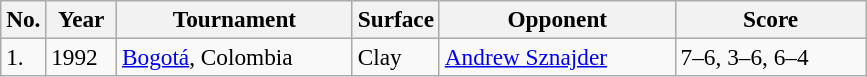<table class="sortable wikitable" style=font-size:97%>
<tr>
<th style="width:20px" class="unsortable">No.</th>
<th style="width:40px">Year</th>
<th style="width:150px">Tournament</th>
<th style="width:50px">Surface</th>
<th style="width:150px">Opponent</th>
<th style="width:120px" class="unsortable">Score</th>
</tr>
<tr>
<td>1.</td>
<td>1992</td>
<td><a href='#'>Bogotá</a>, Colombia</td>
<td>Clay</td>
<td> <a href='#'>Andrew Sznajder</a></td>
<td>7–6, 3–6, 6–4</td>
</tr>
</table>
